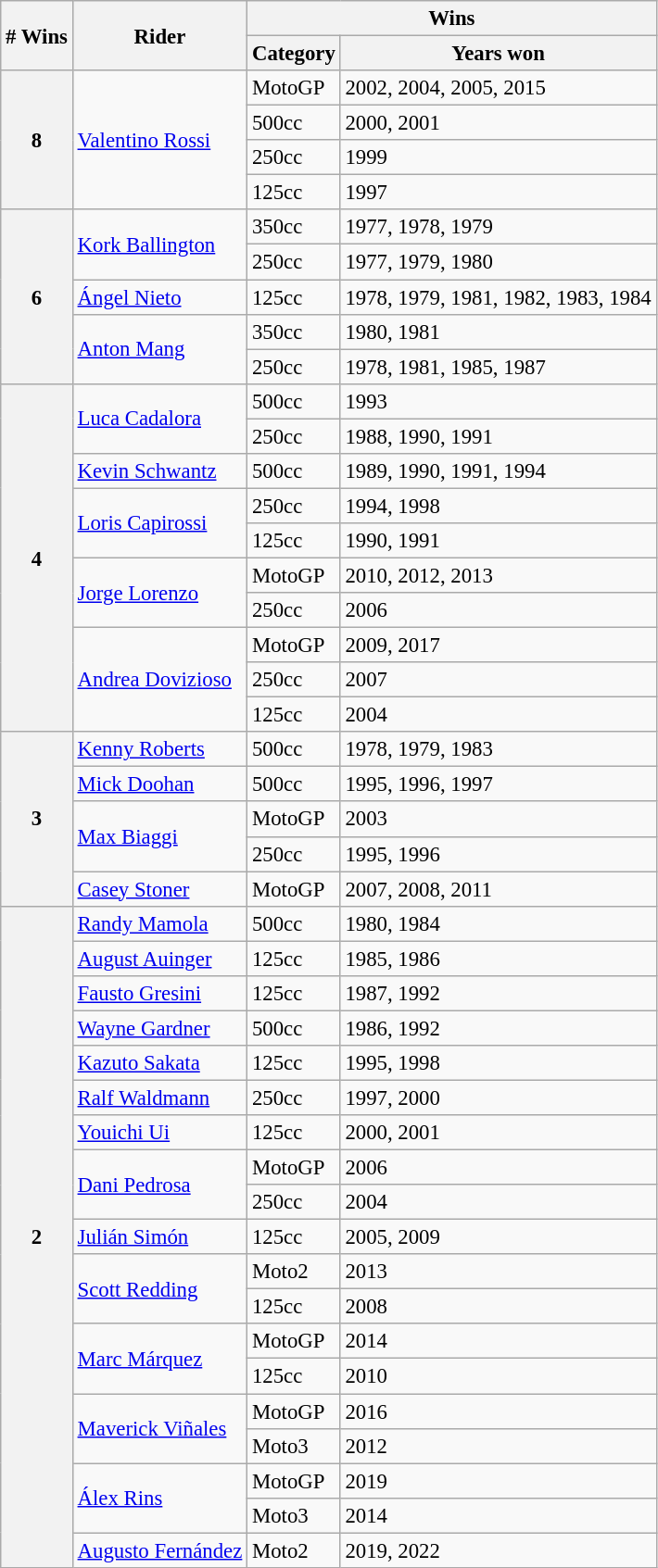<table class="wikitable" style="font-size: 95%;">
<tr>
<th rowspan=2># Wins</th>
<th rowspan=2>Rider</th>
<th colspan=2>Wins</th>
</tr>
<tr>
<th>Category</th>
<th>Years won</th>
</tr>
<tr>
<th rowspan=4>8</th>
<td rowspan=4> <a href='#'>Valentino Rossi</a></td>
<td>MotoGP</td>
<td>2002, 2004, 2005, 2015</td>
</tr>
<tr>
<td>500cc</td>
<td>2000, 2001</td>
</tr>
<tr>
<td>250cc</td>
<td>1999</td>
</tr>
<tr>
<td>125cc</td>
<td>1997</td>
</tr>
<tr>
<th rowspan=5>6</th>
<td rowspan=2> <a href='#'>Kork Ballington</a></td>
<td>350cc</td>
<td>1977, 1978, 1979</td>
</tr>
<tr>
<td>250cc</td>
<td>1977, 1979, 1980</td>
</tr>
<tr>
<td> <a href='#'>Ángel Nieto</a></td>
<td>125cc</td>
<td>1978, 1979, 1981, 1982, 1983, 1984</td>
</tr>
<tr>
<td rowspan=2> <a href='#'>Anton Mang</a></td>
<td>350cc</td>
<td>1980, 1981</td>
</tr>
<tr>
<td>250cc</td>
<td>1978, 1981, 1985, 1987</td>
</tr>
<tr>
<th rowspan=10>4</th>
<td rowspan=2> <a href='#'>Luca Cadalora</a></td>
<td>500cc</td>
<td>1993</td>
</tr>
<tr>
<td>250cc</td>
<td>1988, 1990, 1991</td>
</tr>
<tr>
<td> <a href='#'>Kevin Schwantz</a></td>
<td>500cc</td>
<td>1989, 1990, 1991, 1994</td>
</tr>
<tr>
<td rowspan=2> <a href='#'>Loris Capirossi</a></td>
<td>250cc</td>
<td>1994, 1998</td>
</tr>
<tr>
<td>125cc</td>
<td>1990, 1991</td>
</tr>
<tr>
<td rowspan=2> <a href='#'>Jorge Lorenzo</a></td>
<td>MotoGP</td>
<td>2010, 2012, 2013</td>
</tr>
<tr>
<td>250cc</td>
<td>2006</td>
</tr>
<tr>
<td rowspan=3> <a href='#'>Andrea Dovizioso</a></td>
<td>MotoGP</td>
<td>2009, 2017</td>
</tr>
<tr>
<td>250cc</td>
<td>2007</td>
</tr>
<tr>
<td>125cc</td>
<td>2004</td>
</tr>
<tr>
<th rowspan=5>3</th>
<td> <a href='#'>Kenny Roberts</a></td>
<td>500cc</td>
<td>1978, 1979, 1983</td>
</tr>
<tr>
<td> <a href='#'>Mick Doohan</a></td>
<td>500cc</td>
<td>1995, 1996, 1997</td>
</tr>
<tr>
<td rowspan=2> <a href='#'>Max Biaggi</a></td>
<td>MotoGP</td>
<td>2003</td>
</tr>
<tr>
<td>250cc</td>
<td>1995, 1996</td>
</tr>
<tr>
<td> <a href='#'>Casey Stoner</a></td>
<td>MotoGP</td>
<td>2007, 2008, 2011</td>
</tr>
<tr>
<th rowspan=19>2</th>
<td> <a href='#'>Randy Mamola</a></td>
<td>500cc</td>
<td>1980, 1984</td>
</tr>
<tr>
<td> <a href='#'>August Auinger</a></td>
<td>125cc</td>
<td>1985, 1986</td>
</tr>
<tr>
<td> <a href='#'>Fausto Gresini</a></td>
<td>125cc</td>
<td>1987, 1992</td>
</tr>
<tr>
<td> <a href='#'>Wayne Gardner</a></td>
<td>500cc</td>
<td>1986, 1992</td>
</tr>
<tr>
<td> <a href='#'>Kazuto Sakata</a></td>
<td>125cc</td>
<td>1995, 1998</td>
</tr>
<tr>
<td> <a href='#'>Ralf Waldmann</a></td>
<td>250cc</td>
<td>1997, 2000</td>
</tr>
<tr>
<td> <a href='#'>Youichi Ui</a></td>
<td>125cc</td>
<td>2000, 2001</td>
</tr>
<tr>
<td rowspan=2> <a href='#'>Dani Pedrosa</a></td>
<td>MotoGP</td>
<td>2006</td>
</tr>
<tr>
<td>250cc</td>
<td>2004</td>
</tr>
<tr>
<td> <a href='#'>Julián Simón</a></td>
<td>125cc</td>
<td>2005, 2009</td>
</tr>
<tr>
<td rowspan=2> <a href='#'>Scott Redding</a></td>
<td>Moto2</td>
<td>2013</td>
</tr>
<tr>
<td>125cc</td>
<td>2008</td>
</tr>
<tr>
<td rowspan=2> <a href='#'>Marc Márquez</a></td>
<td>MotoGP</td>
<td>2014</td>
</tr>
<tr>
<td>125cc</td>
<td>2010</td>
</tr>
<tr>
<td rowspan=2> <a href='#'>Maverick Viñales</a></td>
<td>MotoGP</td>
<td>2016</td>
</tr>
<tr>
<td>Moto3</td>
<td>2012</td>
</tr>
<tr>
<td rowspan=2> <a href='#'>Álex Rins</a></td>
<td>MotoGP</td>
<td>2019</td>
</tr>
<tr>
<td>Moto3</td>
<td>2014</td>
</tr>
<tr>
<td> <a href='#'>Augusto Fernández</a></td>
<td>Moto2</td>
<td>2019, 2022</td>
</tr>
</table>
